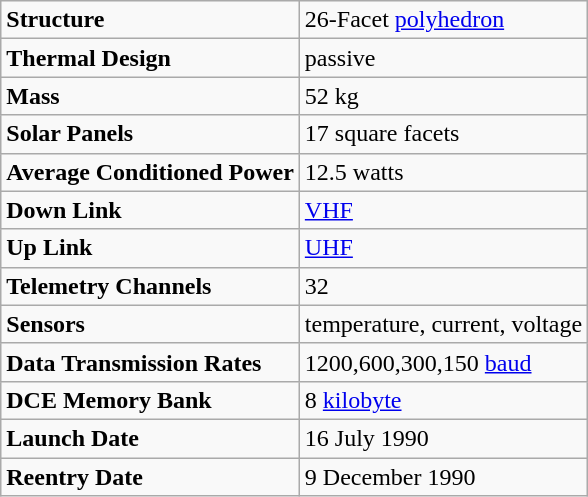<table class="wikitable">
<tr>
<td><strong>Structure</strong></td>
<td>26-Facet <a href='#'>polyhedron</a></td>
</tr>
<tr>
<td><strong>Thermal Design</strong></td>
<td>passive</td>
</tr>
<tr>
<td><strong>Mass</strong></td>
<td>52 kg</td>
</tr>
<tr>
<td><strong>Solar Panels</strong></td>
<td>17 square facets</td>
</tr>
<tr>
<td><strong>Average Conditioned Power</strong></td>
<td>12.5 watts</td>
</tr>
<tr>
<td><strong>Down Link</strong></td>
<td><a href='#'>VHF</a></td>
</tr>
<tr>
<td><strong>Up Link</strong></td>
<td><a href='#'>UHF</a></td>
</tr>
<tr>
<td><strong>Telemetry Channels</strong></td>
<td>32</td>
</tr>
<tr>
<td><strong>Sensors</strong></td>
<td>temperature, current, voltage</td>
</tr>
<tr>
<td><strong>Data Transmission Rates</strong></td>
<td>1200,600,300,150 <a href='#'>baud</a></td>
</tr>
<tr>
<td><strong>DCE Memory Bank</strong></td>
<td>8 <a href='#'>kilobyte</a></td>
</tr>
<tr>
<td><strong>Launch Date</strong></td>
<td>16 July 1990</td>
</tr>
<tr>
<td><strong>Reentry Date</strong></td>
<td>9 December 1990</td>
</tr>
</table>
